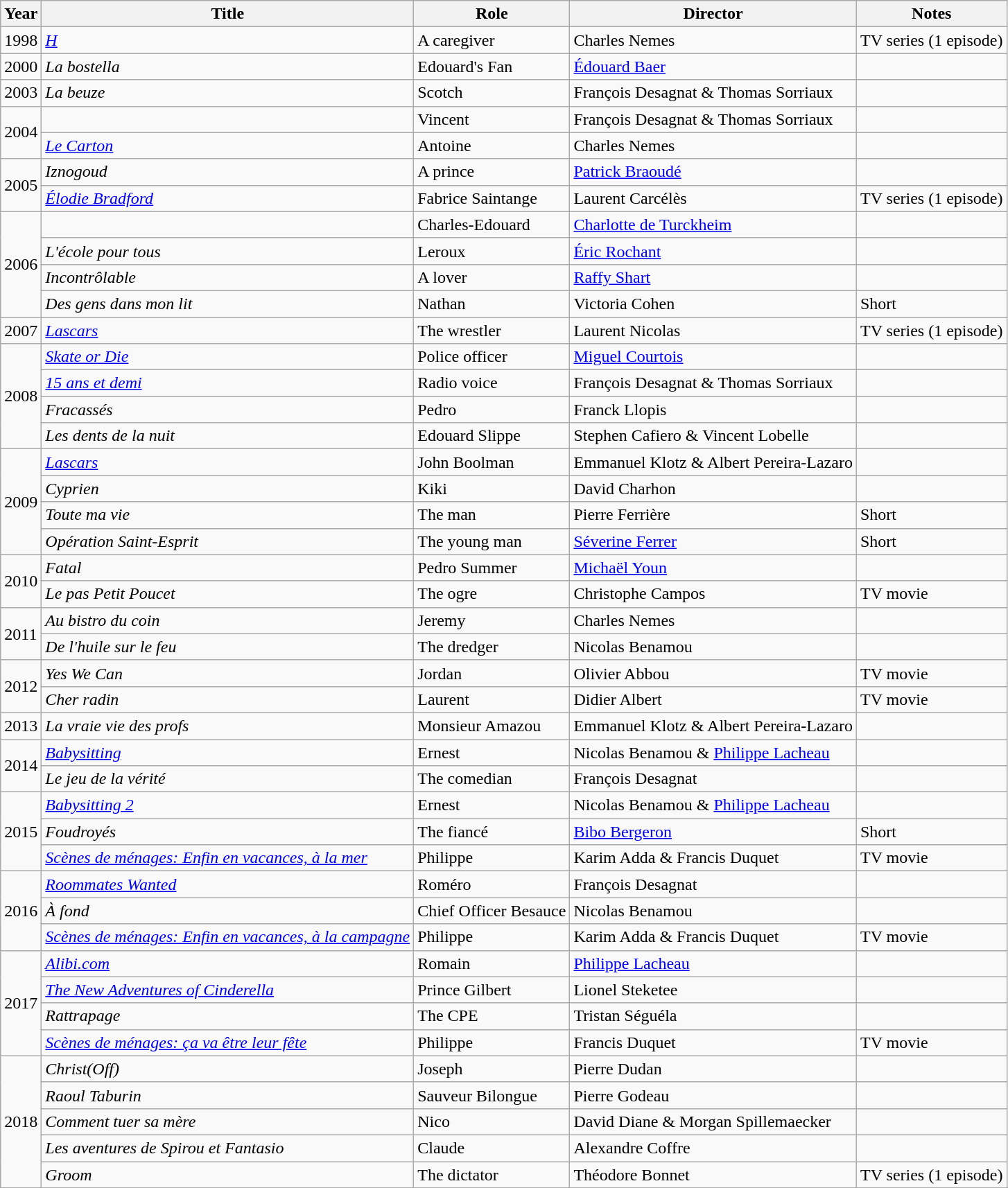<table class="wikitable">
<tr>
<th>Year</th>
<th>Title</th>
<th>Role</th>
<th>Director</th>
<th>Notes</th>
</tr>
<tr>
<td>1998</td>
<td><em><a href='#'>H</a></em></td>
<td>A caregiver</td>
<td>Charles Nemes</td>
<td>TV series (1 episode)</td>
</tr>
<tr>
<td>2000</td>
<td><em>La bostella</em></td>
<td>Edouard's Fan</td>
<td><a href='#'>Édouard Baer</a></td>
<td></td>
</tr>
<tr>
<td>2003</td>
<td><em>La beuze</em></td>
<td>Scotch</td>
<td>François Desagnat & Thomas Sorriaux</td>
<td></td>
</tr>
<tr>
<td rowspan=2>2004</td>
<td></td>
<td>Vincent</td>
<td>François Desagnat & Thomas Sorriaux</td>
<td></td>
</tr>
<tr>
<td><em><a href='#'>Le Carton</a></em></td>
<td>Antoine</td>
<td>Charles Nemes</td>
<td></td>
</tr>
<tr>
<td rowspan=2>2005</td>
<td><em>Iznogoud</em></td>
<td>A prince</td>
<td><a href='#'>Patrick Braoudé</a></td>
<td></td>
</tr>
<tr>
<td><em><a href='#'>Élodie Bradford</a></em></td>
<td>Fabrice Saintange</td>
<td>Laurent Carcélès</td>
<td>TV series (1 episode)</td>
</tr>
<tr>
<td rowspan=4>2006</td>
<td></td>
<td>Charles-Edouard</td>
<td><a href='#'>Charlotte de Turckheim</a></td>
<td></td>
</tr>
<tr>
<td><em>L'école pour tous</em></td>
<td>Leroux</td>
<td><a href='#'>Éric Rochant</a></td>
<td></td>
</tr>
<tr>
<td><em>Incontrôlable</em></td>
<td>A lover</td>
<td><a href='#'>Raffy Shart</a></td>
<td></td>
</tr>
<tr>
<td><em>Des gens dans mon lit</em></td>
<td>Nathan</td>
<td>Victoria Cohen</td>
<td>Short</td>
</tr>
<tr>
<td>2007</td>
<td><em><a href='#'>Lascars</a></em></td>
<td>The wrestler</td>
<td>Laurent Nicolas</td>
<td>TV series (1 episode)</td>
</tr>
<tr>
<td rowspan=4>2008</td>
<td><em><a href='#'>Skate or Die</a></em></td>
<td>Police officer</td>
<td><a href='#'>Miguel Courtois</a></td>
<td></td>
</tr>
<tr>
<td><em><a href='#'>15 ans et demi</a></em></td>
<td>Radio voice</td>
<td>François Desagnat & Thomas Sorriaux</td>
<td></td>
</tr>
<tr>
<td><em>Fracassés</em></td>
<td>Pedro</td>
<td>Franck Llopis</td>
<td></td>
</tr>
<tr>
<td><em>Les dents de la nuit</em></td>
<td>Edouard Slippe</td>
<td>Stephen Cafiero & Vincent Lobelle</td>
<td></td>
</tr>
<tr>
<td rowspan=4>2009</td>
<td><em><a href='#'>Lascars</a></em></td>
<td>John Boolman</td>
<td>Emmanuel Klotz & Albert Pereira-Lazaro</td>
<td></td>
</tr>
<tr>
<td><em>Cyprien</em></td>
<td>Kiki</td>
<td>David Charhon</td>
<td></td>
</tr>
<tr>
<td><em>Toute ma vie</em></td>
<td>The man</td>
<td>Pierre Ferrière</td>
<td>Short</td>
</tr>
<tr>
<td><em>Opération Saint-Esprit</em></td>
<td>The young man</td>
<td><a href='#'>Séverine Ferrer</a></td>
<td>Short</td>
</tr>
<tr>
<td rowspan=2>2010</td>
<td><em>Fatal</em></td>
<td>Pedro Summer</td>
<td><a href='#'>Michaël Youn</a></td>
<td></td>
</tr>
<tr>
<td><em>Le pas Petit Poucet</em></td>
<td>The ogre</td>
<td>Christophe Campos</td>
<td>TV movie</td>
</tr>
<tr>
<td rowspan=2>2011</td>
<td><em>Au bistro du coin</em></td>
<td>Jeremy</td>
<td>Charles Nemes</td>
<td></td>
</tr>
<tr>
<td><em>De l'huile sur le feu</em></td>
<td>The dredger</td>
<td>Nicolas Benamou</td>
<td></td>
</tr>
<tr>
<td rowspan=2>2012</td>
<td><em>Yes We Can</em></td>
<td>Jordan</td>
<td>Olivier Abbou</td>
<td>TV movie</td>
</tr>
<tr>
<td><em>Cher radin</em></td>
<td>Laurent</td>
<td>Didier Albert</td>
<td>TV movie</td>
</tr>
<tr>
<td>2013</td>
<td><em>La vraie vie des profs</em></td>
<td>Monsieur Amazou</td>
<td>Emmanuel Klotz & Albert Pereira-Lazaro</td>
<td></td>
</tr>
<tr>
<td rowspan=2>2014</td>
<td><em><a href='#'>Babysitting</a></em></td>
<td>Ernest</td>
<td>Nicolas Benamou & <a href='#'>Philippe Lacheau</a></td>
<td></td>
</tr>
<tr>
<td><em>Le jeu de la vérité</em></td>
<td>The comedian</td>
<td>François Desagnat</td>
<td></td>
</tr>
<tr>
<td rowspan=3>2015</td>
<td><em><a href='#'>Babysitting 2</a></em></td>
<td>Ernest</td>
<td>Nicolas Benamou & <a href='#'>Philippe Lacheau</a></td>
<td></td>
</tr>
<tr>
<td><em>Foudroyés</em></td>
<td>The fiancé</td>
<td><a href='#'>Bibo Bergeron</a></td>
<td>Short</td>
</tr>
<tr>
<td><em><a href='#'>Scènes de ménages: Enfin en vacances, à la mer</a></em></td>
<td>Philippe</td>
<td>Karim Adda & Francis Duquet</td>
<td>TV movie</td>
</tr>
<tr>
<td rowspan=3>2016</td>
<td><em><a href='#'>Roommates Wanted</a></em></td>
<td>Roméro</td>
<td>François Desagnat</td>
<td></td>
</tr>
<tr>
<td><em>À fond</em></td>
<td>Chief Officer Besauce</td>
<td>Nicolas Benamou</td>
<td></td>
</tr>
<tr>
<td><em><a href='#'>Scènes de ménages: Enfin en vacances, à la campagne</a></em></td>
<td>Philippe</td>
<td>Karim Adda & Francis Duquet</td>
<td>TV movie</td>
</tr>
<tr>
<td rowspan=4>2017</td>
<td><em><a href='#'>Alibi.com</a></em></td>
<td>Romain</td>
<td><a href='#'>Philippe Lacheau</a></td>
<td></td>
</tr>
<tr>
<td><em><a href='#'>The New Adventures of Cinderella</a></em></td>
<td>Prince Gilbert</td>
<td>Lionel Steketee</td>
<td></td>
</tr>
<tr>
<td><em>Rattrapage</em></td>
<td>The CPE</td>
<td>Tristan Séguéla</td>
<td></td>
</tr>
<tr>
<td><em><a href='#'>Scènes de ménages: ça va être leur fête</a></em></td>
<td>Philippe</td>
<td>Francis Duquet</td>
<td>TV movie</td>
</tr>
<tr>
<td rowspan=5>2018</td>
<td><em>Christ(Off)</em></td>
<td>Joseph</td>
<td>Pierre Dudan</td>
<td></td>
</tr>
<tr>
<td><em>Raoul Taburin</em></td>
<td>Sauveur Bilongue</td>
<td>Pierre Godeau</td>
<td></td>
</tr>
<tr>
<td><em>Comment tuer sa mère</em></td>
<td>Nico</td>
<td>David Diane & Morgan Spillemaecker</td>
<td></td>
</tr>
<tr>
<td><em>Les aventures de Spirou et Fantasio</em></td>
<td>Claude</td>
<td>Alexandre Coffre</td>
<td></td>
</tr>
<tr>
<td><em>Groom</em></td>
<td>The dictator</td>
<td>Théodore Bonnet</td>
<td>TV series (1 episode)</td>
</tr>
<tr>
</tr>
</table>
